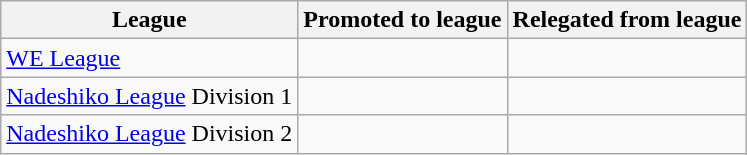<table class="wikitable">
<tr>
<th>League</th>
<th>Promoted to league</th>
<th>Relegated from league</th>
</tr>
<tr>
<td><a href='#'>WE League</a></td>
<td></td>
<td></td>
</tr>
<tr>
<td><a href='#'>Nadeshiko League</a> Division 1</td>
<td></td>
<td></td>
</tr>
<tr>
<td><a href='#'>Nadeshiko League</a> Division 2</td>
<td></td>
<td></td>
</tr>
</table>
